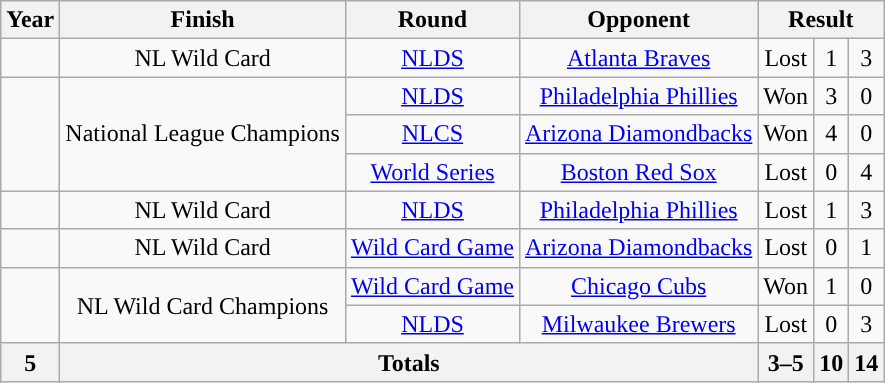<table class="wikitable">
<tr>
<th colspan=1>Year</th>
<th colspan=1>Finish</th>
<th colspan=1>Round</th>
<th colspan=1>Opponent</th>
<th colspan=3>Result</th>
</tr>
<tr>
<td align="center" rowspan="1"></td>
<td align="center" rowspan="1">NL Wild Card</td>
<td align="center"><a href='#'>NLDS</a></td>
<td align="center"><a href='#'>Atlanta Braves</a></td>
<td align="center">Lost</td>
<td align="center">1</td>
<td align="center">3</td>
</tr>
<tr>
<td align="center" rowspan="3"></td>
<td align="center" rowspan="3">National League Champions</td>
<td align="center"><a href='#'>NLDS</a></td>
<td align="center"><a href='#'>Philadelphia Phillies</a></td>
<td align="center">Won</td>
<td align="center">3</td>
<td align="center">0</td>
</tr>
<tr>
<td align="center"><a href='#'>NLCS</a></td>
<td align="center"><a href='#'>Arizona Diamondbacks</a></td>
<td align="center">Won</td>
<td align="center">4</td>
<td align="center">0</td>
</tr>
<tr>
<td align="center"><a href='#'>World Series</a></td>
<td align="center"><a href='#'>Boston Red Sox</a></td>
<td align="center">Lost</td>
<td align="center">0</td>
<td align="center">4</td>
</tr>
<tr>
<td align="center" rowspan="1"></td>
<td align="center" rowspan="1">NL Wild Card</td>
<td align="center"><a href='#'>NLDS</a></td>
<td align="center"><a href='#'>Philadelphia Phillies</a></td>
<td align="center">Lost</td>
<td align="center">1</td>
<td align="center">3</td>
</tr>
<tr>
<td align="center" rowspan="1"></td>
<td align="center" rowspan="1">NL Wild Card</td>
<td align="center"><a href='#'>Wild Card Game</a></td>
<td align="center"><a href='#'>Arizona Diamondbacks</a></td>
<td align="center">Lost</td>
<td align="center">0</td>
<td align="center">1</td>
</tr>
<tr>
<td align="center" rowspan="2"></td>
<td align="center" rowspan="2">NL Wild Card Champions</td>
<td align="center"><a href='#'>Wild Card Game</a></td>
<td align="center"><a href='#'>Chicago Cubs</a></td>
<td align="center">Won</td>
<td align="center">1</td>
<td align="center">0</td>
</tr>
<tr>
<td align="center"><a href='#'>NLDS</a></td>
<td align="center"><a href='#'>Milwaukee Brewers</a></td>
<td align="center">Lost</td>
<td align="center">0</td>
<td align="center">3</td>
</tr>
<tr>
<th align="center">5</th>
<th colspan="3">Totals</th>
<th>3–5</th>
<th>10</th>
<th>14</th>
</tr>
</table>
